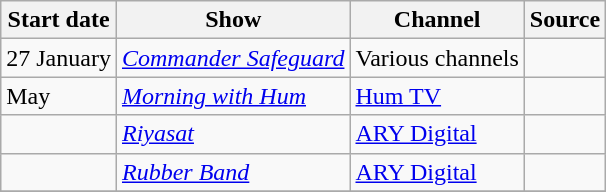<table class="wikitable sortable">
<tr>
<th>Start date</th>
<th>Show</th>
<th>Channel</th>
<th>Source</th>
</tr>
<tr>
<td>27 January</td>
<td><em><a href='#'>Commander Safeguard</a></em></td>
<td>Various channels</td>
<td></td>
</tr>
<tr>
<td>May</td>
<td><em><a href='#'>Morning with Hum</a></em></td>
<td><a href='#'>Hum TV</a></td>
<td></td>
</tr>
<tr>
<td></td>
<td><em><a href='#'>Riyasat</a></em></td>
<td><a href='#'>ARY Digital</a></td>
<td></td>
</tr>
<tr>
<td></td>
<td><em><a href='#'>Rubber Band</a></em></td>
<td><a href='#'>ARY Digital</a></td>
<td></td>
</tr>
<tr>
</tr>
</table>
